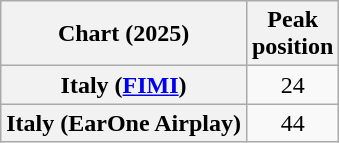<table class="wikitable sortable plainrowheaders" style="text-align:center">
<tr>
<th scope="col">Chart (2025)</th>
<th scope="col">Peak<br>position</th>
</tr>
<tr>
<th scope="row">Italy (<a href='#'>FIMI</a>)</th>
<td>24</td>
</tr>
<tr>
<th scope="row">Italy (EarOne Airplay)</th>
<td>44</td>
</tr>
</table>
